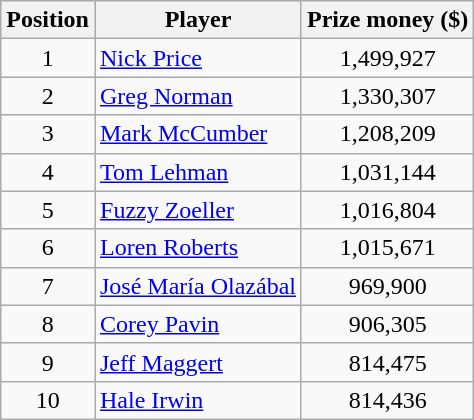<table class="wikitable">
<tr>
<th>Position</th>
<th>Player</th>
<th>Prize money ($)</th>
</tr>
<tr>
<td align=center>1</td>
<td> <a href='#'>Nick Price</a></td>
<td align=center>1,499,927</td>
</tr>
<tr>
<td align=center>2</td>
<td> <a href='#'>Greg Norman</a></td>
<td align=center>1,330,307</td>
</tr>
<tr>
<td align=center>3</td>
<td> <a href='#'>Mark McCumber</a></td>
<td align=center>1,208,209</td>
</tr>
<tr>
<td align=center>4</td>
<td> <a href='#'>Tom Lehman</a></td>
<td align=center>1,031,144</td>
</tr>
<tr>
<td align=center>5</td>
<td> <a href='#'>Fuzzy Zoeller</a></td>
<td align=center>1,016,804</td>
</tr>
<tr>
<td align=center>6</td>
<td> <a href='#'>Loren Roberts</a></td>
<td align=center>1,015,671</td>
</tr>
<tr>
<td align=center>7</td>
<td> <a href='#'>José María Olazábal</a></td>
<td align=center>969,900</td>
</tr>
<tr>
<td align=center>8</td>
<td> <a href='#'>Corey Pavin</a></td>
<td align=center>906,305</td>
</tr>
<tr>
<td align=center>9</td>
<td> <a href='#'>Jeff Maggert</a></td>
<td align=center>814,475</td>
</tr>
<tr>
<td align=center>10</td>
<td> <a href='#'>Hale Irwin</a></td>
<td align=center>814,436</td>
</tr>
</table>
